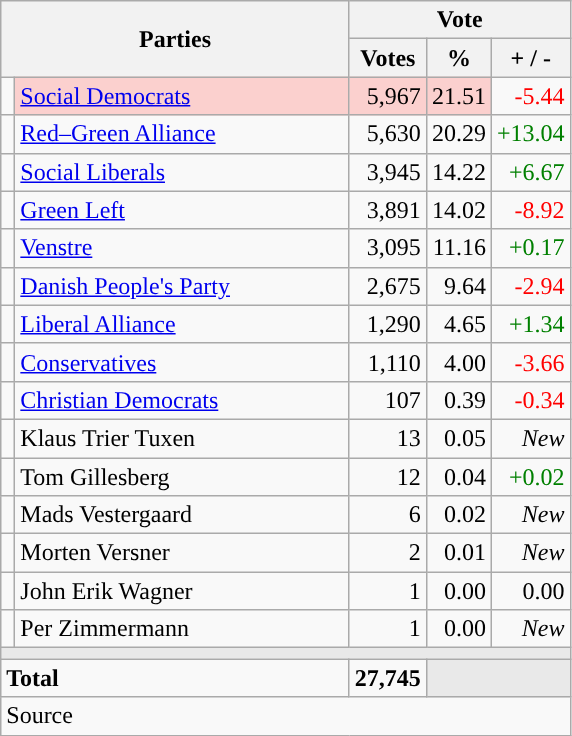<table class="wikitable" style="text-align:right;">
<tr>
<th style="text-align:centre;" rowspan="2" colspan="2" width="225">Parties</th>
<th colspan="3">Vote</th>
</tr>
<tr>
<th width="15">Votes</th>
<th width="15">%</th>
<th width="15">+ / -</th>
</tr>
<tr>
<td width="2" style="color:inherit;background:"></td>
<td bgcolor=#fbd0ce  align="left"><a href='#'>Social Democrats</a></td>
<td bgcolor=#fbd0ce>5,967</td>
<td bgcolor=#fbd0ce>21.51</td>
<td style=color:red;>-5.44</td>
</tr>
<tr>
<td width="2" style="color:inherit;background:"></td>
<td align="left"><a href='#'>Red–Green Alliance</a></td>
<td>5,630</td>
<td>20.29</td>
<td style=color:green;>+13.04</td>
</tr>
<tr>
<td width="2" style="color:inherit;background:"></td>
<td align="left"><a href='#'>Social Liberals</a></td>
<td>3,945</td>
<td>14.22</td>
<td style=color:green;>+6.67</td>
</tr>
<tr>
<td width="2" style="color:inherit;background:"></td>
<td align="left"><a href='#'>Green Left</a></td>
<td>3,891</td>
<td>14.02</td>
<td style=color:red;>-8.92</td>
</tr>
<tr>
<td width="2" style="color:inherit;background:"></td>
<td align="left"><a href='#'>Venstre</a></td>
<td>3,095</td>
<td>11.16</td>
<td style=color:green;>+0.17</td>
</tr>
<tr>
<td width="2" style="color:inherit;background:"></td>
<td align="left"><a href='#'>Danish People's Party</a></td>
<td>2,675</td>
<td>9.64</td>
<td style=color:red;>-2.94</td>
</tr>
<tr>
<td width="2" style="color:inherit;background:"></td>
<td align="left"><a href='#'>Liberal Alliance</a></td>
<td>1,290</td>
<td>4.65</td>
<td style=color:green;>+1.34</td>
</tr>
<tr>
<td width="2" style="color:inherit;background:"></td>
<td align="left"><a href='#'>Conservatives</a></td>
<td>1,110</td>
<td>4.00</td>
<td style=color:red;>-3.66</td>
</tr>
<tr>
<td width="2" style="color:inherit;background:"></td>
<td align="left"><a href='#'>Christian Democrats</a></td>
<td>107</td>
<td>0.39</td>
<td style=color:red;>-0.34</td>
</tr>
<tr>
<td width="2" style="color:inherit;background:"></td>
<td align="left">Klaus Trier Tuxen</td>
<td>13</td>
<td>0.05</td>
<td><em>New</em></td>
</tr>
<tr>
<td width="2" style="color:inherit;background:"></td>
<td align="left">Tom Gillesberg</td>
<td>12</td>
<td>0.04</td>
<td style=color:green;>+0.02</td>
</tr>
<tr>
<td width="2" style="color:inherit;background:"></td>
<td align="left">Mads Vestergaard</td>
<td>6</td>
<td>0.02</td>
<td><em>New</em></td>
</tr>
<tr>
<td width="2" style="color:inherit;background:"></td>
<td align="left">Morten Versner</td>
<td>2</td>
<td>0.01</td>
<td><em>New</em></td>
</tr>
<tr>
<td width="2" style="color:inherit;background:"></td>
<td align="left">John Erik Wagner</td>
<td>1</td>
<td>0.00</td>
<td>0.00</td>
</tr>
<tr>
<td width="2" style="color:inherit;background:"></td>
<td align="left">Per Zimmermann</td>
<td>1</td>
<td>0.00</td>
<td><em>New</em></td>
</tr>
<tr>
<td colspan="7" bgcolor="#E9E9E9"></td>
</tr>
<tr>
<td align="left" colspan="2"><strong>Total</strong></td>
<td><strong>27,745</strong></td>
<td bgcolor="#E9E9E9" colspan="2"></td>
</tr>
<tr>
<td align="left" colspan="6">Source</td>
</tr>
</table>
